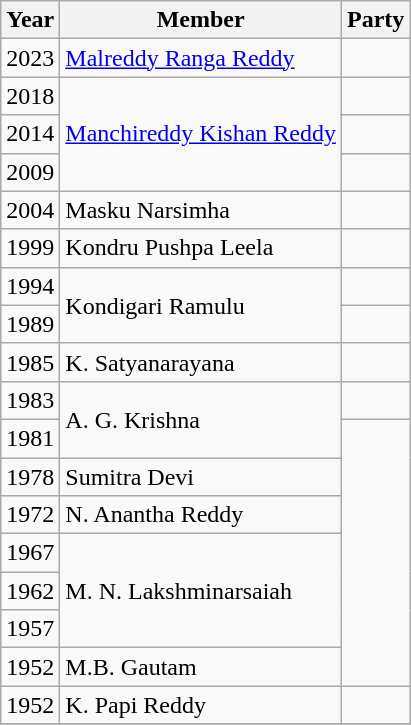<table class="wikitable sortable">
<tr>
<th>Year</th>
<th>Member</th>
<th colspan=2>Party</th>
</tr>
<tr>
<td>2023</td>
<td><a href='#'>Malreddy Ranga Reddy</a></td>
<td></td>
</tr>
<tr>
<td>2018</td>
<td rowspan=3><a href='#'>Manchireddy Kishan Reddy</a></td>
<td></td>
</tr>
<tr>
<td>2014</td>
<td></td>
</tr>
<tr>
<td>2009</td>
</tr>
<tr>
<td>2004</td>
<td>Masku Narsimha</td>
<td></td>
</tr>
<tr>
<td>1999</td>
<td>Kondru Pushpa Leela</td>
<td></td>
</tr>
<tr>
<td>1994</td>
<td rowspan=2>Kondigari Ramulu</td>
<td></td>
</tr>
<tr>
<td>1989</td>
</tr>
<tr>
<td>1985</td>
<td>K. Satyanarayana</td>
<td></td>
</tr>
<tr>
<td>1983</td>
<td rowspan=2>A. G. Krishna</td>
<td></td>
</tr>
<tr>
<td>1981</td>
</tr>
<tr>
<td>1978</td>
<td>Sumitra Devi</td>
</tr>
<tr>
<td>1972</td>
<td>N. Anantha Reddy</td>
</tr>
<tr>
<td>1967</td>
<td rowspan=3>M. N. Lakshminarsaiah</td>
</tr>
<tr>
<td>1962</td>
</tr>
<tr>
<td>1957</td>
</tr>
<tr>
<td>1952</td>
<td>M.B. Gautam</td>
</tr>
<tr>
<td>1952</td>
<td>K. Papi Reddy</td>
<td></td>
</tr>
<tr>
</tr>
</table>
